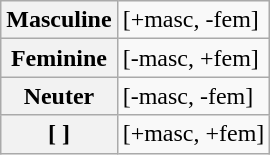<table class="wikitable">
<tr>
<th>Masculine</th>
<td>[+masc, -fem]</td>
</tr>
<tr>
<th>Feminine</th>
<td>[-masc, +fem]</td>
</tr>
<tr>
<th>Neuter</th>
<td>[-masc, -fem]</td>
</tr>
<tr>
<th>[ ]</th>
<td>[+masc, +fem]</td>
</tr>
</table>
